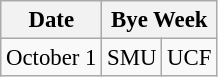<table class="wikitable" style="font-size:95%;">
<tr>
<th>Date</th>
<th colspan="3">Bye Week</th>
</tr>
<tr>
<td>October 1</td>
<td>SMU</td>
<td>UCF</td>
</tr>
</table>
